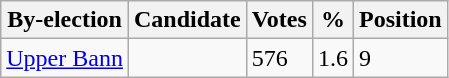<table class="wikitable sortable">
<tr>
<th>By-election</th>
<th>Candidate</th>
<th>Votes</th>
<th>%</th>
<th>Position</th>
</tr>
<tr>
<td><a href='#'>Upper Bann</a></td>
<td></td>
<td>576</td>
<td>1.6</td>
<td>9</td>
</tr>
</table>
